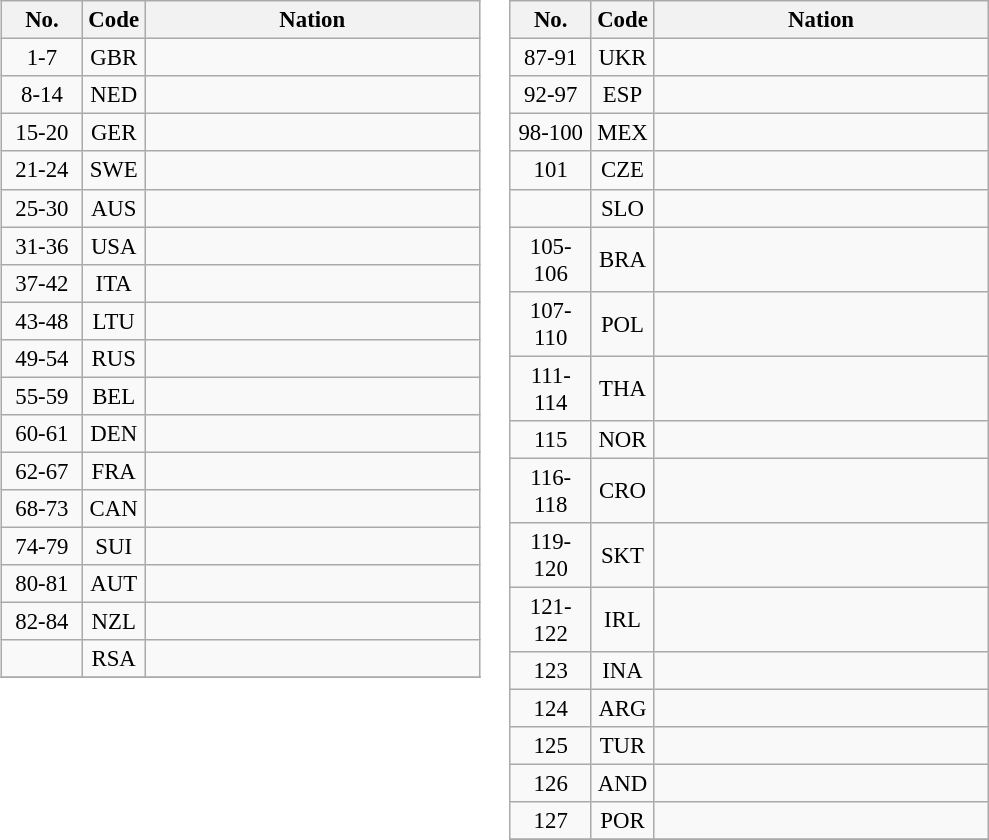<table>
<tr>
<td valign=top><br><table class="wikitable" style="font-size:95%;width:320px;text-align:center;">
<tr>
<th width=17%>No.</th>
<th width=13%>Code</th>
<th width=70%>Nation</th>
</tr>
<tr>
<td>1-7</td>
<td>GBR</td>
<td align=left></td>
</tr>
<tr>
<td>8-14</td>
<td>NED</td>
<td align=left></td>
</tr>
<tr>
<td>15-20</td>
<td>GER</td>
<td align=left></td>
</tr>
<tr>
<td>21-24</td>
<td>SWE</td>
<td align=left></td>
</tr>
<tr>
<td>25-30</td>
<td>AUS</td>
<td align=left></td>
</tr>
<tr>
<td>31-36</td>
<td>USA</td>
<td align=left></td>
</tr>
<tr>
<td>37-42</td>
<td>ITA</td>
<td align=left></td>
</tr>
<tr>
<td>43-48</td>
<td>LTU</td>
<td align=left></td>
</tr>
<tr>
<td>49-54</td>
<td>RUS</td>
<td align=left></td>
</tr>
<tr>
<td>55-59</td>
<td>BEL</td>
<td align=left></td>
</tr>
<tr>
<td>60-61</td>
<td>DEN</td>
<td align=left></td>
</tr>
<tr>
<td>62-67</td>
<td>FRA</td>
<td align=left></td>
</tr>
<tr>
<td>68-73</td>
<td>CAN</td>
<td align=left></td>
</tr>
<tr>
<td>74-79</td>
<td>SUI</td>
<td align=left></td>
</tr>
<tr>
<td>80-81</td>
<td>AUT</td>
<td align=left></td>
</tr>
<tr>
<td>82-84</td>
<td>NZL</td>
<td align=left></td>
</tr>
<tr>
<td></td>
<td>RSA</td>
<td align=left></td>
</tr>
<tr>
</tr>
</table>
</td>
<td valign=top><br><table class="wikitable" style="font-size:95%;width:320px;text-align:center;">
<tr>
<th width=17%>No.</th>
<th width=13%>Code</th>
<th width=70%>Nation</th>
</tr>
<tr>
<td>87-91</td>
<td>UKR</td>
<td align=left></td>
</tr>
<tr>
<td>92-97</td>
<td>ESP</td>
<td align=left></td>
</tr>
<tr>
<td>98-100</td>
<td>MEX</td>
<td align=left></td>
</tr>
<tr>
<td>101</td>
<td>CZE</td>
<td align=left></td>
</tr>
<tr>
<td></td>
<td>SLO</td>
<td align=left></td>
</tr>
<tr>
<td>105-106</td>
<td>BRA</td>
<td align=left></td>
</tr>
<tr>
<td>107-110</td>
<td>POL</td>
<td align=left></td>
</tr>
<tr>
<td>111-114</td>
<td>THA</td>
<td align=left></td>
</tr>
<tr>
<td>115</td>
<td>NOR</td>
<td align=left></td>
</tr>
<tr>
<td>116-118</td>
<td>CRO</td>
<td align=left></td>
</tr>
<tr>
<td>119-120</td>
<td>SKT</td>
<td align=left></td>
</tr>
<tr>
<td>121-122</td>
<td>IRL</td>
<td align=left></td>
</tr>
<tr>
<td>123</td>
<td>INA</td>
<td align=left></td>
</tr>
<tr>
<td>124</td>
<td>ARG</td>
<td align=left></td>
</tr>
<tr>
<td>125</td>
<td>TUR</td>
<td align=left></td>
</tr>
<tr>
<td>126</td>
<td>AND</td>
<td align=left></td>
</tr>
<tr>
<td>127</td>
<td>POR</td>
<td align=left></td>
</tr>
<tr>
</tr>
</table>
</td>
</tr>
</table>
